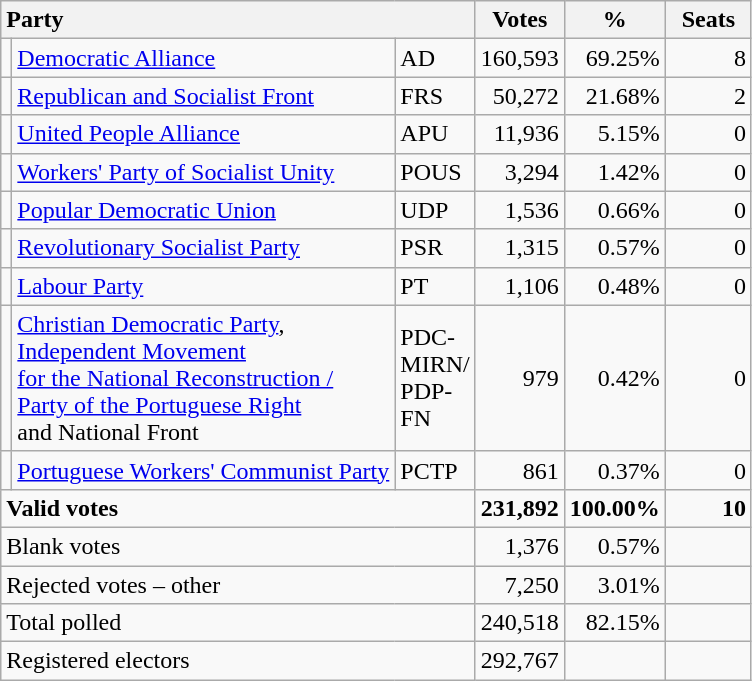<table class="wikitable" border="1" style="text-align:right;">
<tr>
<th style="text-align:left;" colspan=3>Party</th>
<th align=center width="50">Votes</th>
<th align=center width="50">%</th>
<th align=center width="50">Seats</th>
</tr>
<tr>
<td></td>
<td align=left><a href='#'>Democratic Alliance</a></td>
<td align=left>AD</td>
<td>160,593</td>
<td>69.25%</td>
<td>8</td>
</tr>
<tr>
<td></td>
<td align=left style="white-space: nowrap;"><a href='#'>Republican and Socialist Front</a></td>
<td align=left>FRS</td>
<td>50,272</td>
<td>21.68%</td>
<td>2</td>
</tr>
<tr>
<td></td>
<td align=left><a href='#'>United People Alliance</a></td>
<td align=left>APU</td>
<td>11,936</td>
<td>5.15%</td>
<td>0</td>
</tr>
<tr>
<td></td>
<td align=left><a href='#'>Workers' Party of Socialist Unity</a></td>
<td align=left>POUS</td>
<td>3,294</td>
<td>1.42%</td>
<td>0</td>
</tr>
<tr>
<td></td>
<td align=left><a href='#'>Popular Democratic Union</a></td>
<td align=left>UDP</td>
<td>1,536</td>
<td>0.66%</td>
<td>0</td>
</tr>
<tr>
<td></td>
<td align=left><a href='#'>Revolutionary Socialist Party</a></td>
<td align=left>PSR</td>
<td>1,315</td>
<td>0.57%</td>
<td>0</td>
</tr>
<tr>
<td></td>
<td align=left><a href='#'>Labour Party</a></td>
<td align=left>PT</td>
<td>1,106</td>
<td>0.48%</td>
<td>0</td>
</tr>
<tr>
<td></td>
<td align=left><a href='#'>Christian Democratic Party</a>,<br><a href='#'>Independent Movement<br>for the National Reconstruction /<br>Party of the Portuguese Right</a><br>and National Front</td>
<td align=left>PDC-<br>MIRN/<br>PDP-<br>FN</td>
<td>979</td>
<td>0.42%</td>
<td>0</td>
</tr>
<tr>
<td></td>
<td align=left><a href='#'>Portuguese Workers' Communist Party</a></td>
<td align=left>PCTP</td>
<td>861</td>
<td>0.37%</td>
<td>0</td>
</tr>
<tr style="font-weight:bold">
<td align=left colspan=3>Valid votes</td>
<td>231,892</td>
<td>100.00%</td>
<td>10</td>
</tr>
<tr>
<td align=left colspan=3>Blank votes</td>
<td>1,376</td>
<td>0.57%</td>
<td></td>
</tr>
<tr>
<td align=left colspan=3>Rejected votes – other</td>
<td>7,250</td>
<td>3.01%</td>
<td></td>
</tr>
<tr>
<td align=left colspan=3>Total polled</td>
<td>240,518</td>
<td>82.15%</td>
<td></td>
</tr>
<tr>
<td align=left colspan=3>Registered electors</td>
<td>292,767</td>
<td></td>
<td></td>
</tr>
</table>
